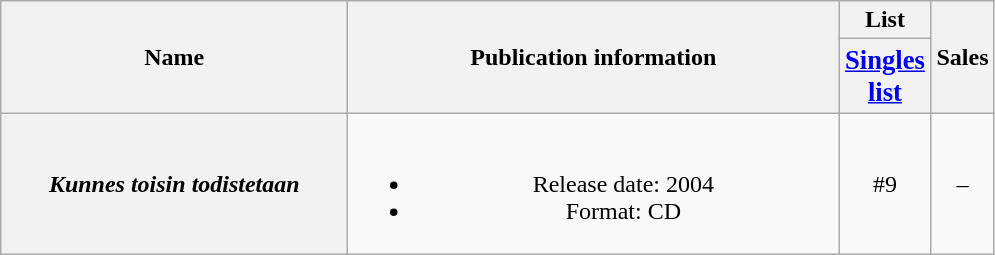<table class="wikitable plainrowheaders" style="text-align:center;" border="1">
<tr>
<th scope="col" rowspan="2" style="width:14em;">Name</th>
<th scope="col" rowspan="2" style="width:20em;">Publication information</th>
<th scope="col" colspan="1">List</th>
<th scope="col" rowspan="2">Sales</th>
</tr>
<tr>
<th scope="col" style="width:3em;font-size:111%;"><a href='#'>Singles list</a></th>
</tr>
<tr>
<th scope="row"><em>Kunnes toisin todistetaan</em></th>
<td><br><ul><li>Release date: 2004</li><li>Format: CD</li></ul></td>
<td>#9</td>
<td>–</td>
</tr>
</table>
